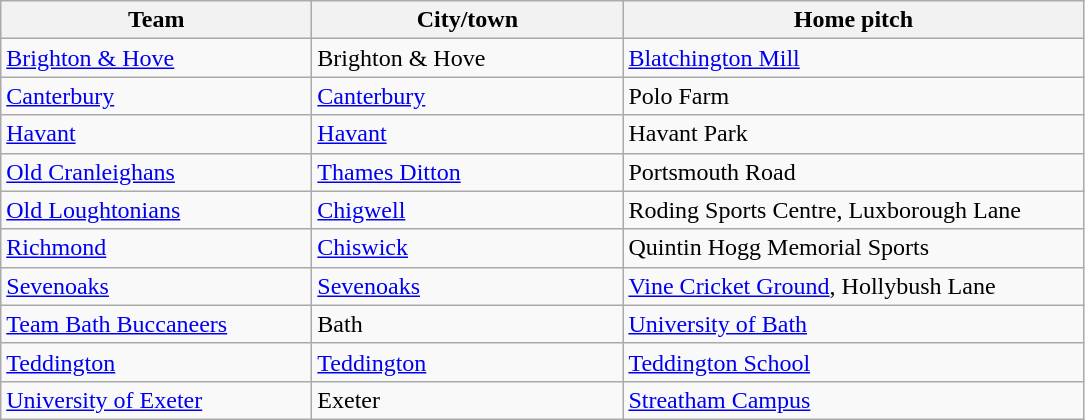<table class="wikitable sortable">
<tr>
<th width=200>Team</th>
<th width=200>City/town</th>
<th width=300>Home pitch</th>
</tr>
<tr>
<td><a href='#'>Brighton & Hove</a></td>
<td>Brighton & Hove</td>
<td><a href='#'>Blatchington Mill</a></td>
</tr>
<tr>
<td><a href='#'>Canterbury</a></td>
<td><a href='#'>Canterbury</a></td>
<td>Polo Farm</td>
</tr>
<tr>
<td><a href='#'>Havant</a></td>
<td><a href='#'>Havant</a></td>
<td>Havant Park</td>
</tr>
<tr>
<td><a href='#'>Old Cranleighans</a></td>
<td><a href='#'>Thames Ditton</a></td>
<td>Portsmouth Road</td>
</tr>
<tr>
<td><a href='#'>Old Loughtonians</a></td>
<td><a href='#'>Chigwell</a></td>
<td>Roding Sports Centre, Luxborough Lane</td>
</tr>
<tr>
<td><a href='#'>Richmond</a></td>
<td><a href='#'>Chiswick</a></td>
<td>Quintin Hogg Memorial Sports</td>
</tr>
<tr>
<td><a href='#'>Sevenoaks</a></td>
<td><a href='#'>Sevenoaks</a></td>
<td><a href='#'>Vine Cricket Ground</a>, Hollybush Lane</td>
</tr>
<tr>
<td><a href='#'>Team Bath Buccaneers</a></td>
<td>Bath</td>
<td><a href='#'>University of Bath</a></td>
</tr>
<tr>
<td><a href='#'>Teddington</a></td>
<td><a href='#'>Teddington</a></td>
<td><a href='#'>Teddington School</a></td>
</tr>
<tr>
<td><a href='#'>University of Exeter</a></td>
<td>Exeter</td>
<td><a href='#'>Streatham Campus</a></td>
</tr>
</table>
